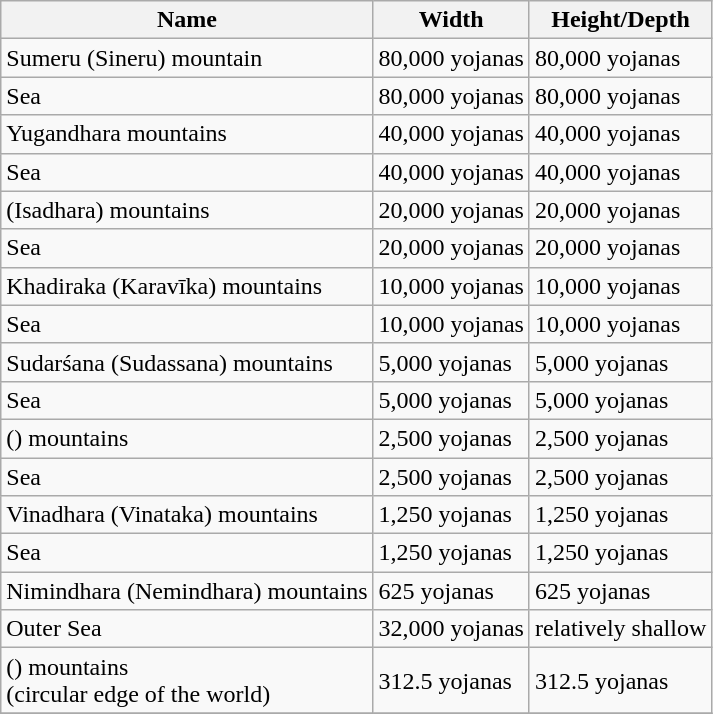<table class = "wikitable">
<tr>
<th>Name</th>
<th>Width</th>
<th>Height/Depth</th>
</tr>
<tr>
<td>Sumeru (Sineru) mountain</td>
<td>80,000 yojanas</td>
<td>80,000 yojanas</td>
</tr>
<tr>
<td>Sea</td>
<td>80,000 yojanas</td>
<td>80,000 yojanas</td>
</tr>
<tr>
<td>Yugandhara mountains</td>
<td>40,000 yojanas</td>
<td>40,000 yojanas</td>
</tr>
<tr>
<td>Sea</td>
<td>40,000 yojanas</td>
<td>40,000 yojanas</td>
</tr>
<tr>
<td> (Isadhara) mountains</td>
<td>20,000 yojanas</td>
<td>20,000 yojanas</td>
</tr>
<tr>
<td>Sea</td>
<td>20,000 yojanas</td>
<td>20,000 yojanas</td>
</tr>
<tr>
<td>Khadiraka (Karavīka) mountains</td>
<td>10,000 yojanas</td>
<td>10,000 yojanas</td>
</tr>
<tr>
<td>Sea</td>
<td>10,000 yojanas</td>
<td>10,000 yojanas</td>
</tr>
<tr>
<td>Sudarśana (Sudassana) mountains</td>
<td>5,000 yojanas</td>
<td>5,000 yojanas</td>
</tr>
<tr>
<td>Sea</td>
<td>5,000 yojanas</td>
<td>5,000 yojanas</td>
</tr>
<tr>
<td> () mountains</td>
<td>2,500 yojanas</td>
<td>2,500 yojanas</td>
</tr>
<tr>
<td>Sea</td>
<td>2,500 yojanas</td>
<td>2,500 yojanas</td>
</tr>
<tr>
<td>Vinadhara (Vinataka) mountains</td>
<td>1,250 yojanas</td>
<td>1,250 yojanas</td>
</tr>
<tr>
<td>Sea</td>
<td>1,250 yojanas</td>
<td>1,250 yojanas</td>
</tr>
<tr>
<td>Nimindhara (Nemindhara) mountains</td>
<td>625 yojanas</td>
<td>625 yojanas</td>
</tr>
<tr>
<td>Outer Sea</td>
<td>32,000 yojanas</td>
<td>relatively shallow</td>
</tr>
<tr>
<td> () mountains<br>(circular edge of the world)</td>
<td>312.5 yojanas</td>
<td>312.5 yojanas</td>
</tr>
<tr>
</tr>
</table>
